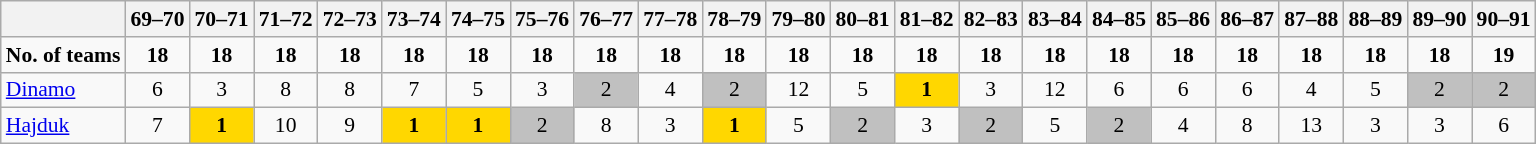<table border=1 bordercolor="#CCCCCC" class=wikitable style="font-size:90%;">
<tr align=LEFT valign=CENTER>
<th></th>
<th>69–70</th>
<th>70–71</th>
<th>71–72</th>
<th>72–73</th>
<th>73–74</th>
<th>74–75</th>
<th>75–76</th>
<th>76–77</th>
<th>77–78</th>
<th>78–79</th>
<th>79–80</th>
<th>80–81</th>
<th>81–82</th>
<th>82–83</th>
<th>83–84</th>
<th>84–85</th>
<th>85–86</th>
<th>86–87</th>
<th>87–88</th>
<th>88–89</th>
<th>89–90</th>
<th>90–91</th>
</tr>
<tr align=CENTER>
<td><strong>No. of teams</strong></td>
<td><strong>18</strong></td>
<td><strong>18</strong></td>
<td><strong>18</strong></td>
<td><strong>18</strong></td>
<td><strong>18</strong></td>
<td><strong>18</strong></td>
<td><strong>18</strong></td>
<td><strong>18</strong></td>
<td><strong>18</strong></td>
<td><strong>18</strong></td>
<td><strong>18</strong></td>
<td><strong>18</strong></td>
<td><strong>18</strong></td>
<td><strong>18</strong></td>
<td><strong>18</strong></td>
<td><strong>18</strong></td>
<td><strong>18</strong></td>
<td><strong>18</strong></td>
<td><strong>18</strong></td>
<td><strong>18</strong></td>
<td><strong>18</strong></td>
<td><strong>19</strong></td>
</tr>
<tr align=CENTER valign=BOTTOM>
<td align=LEFT><a href='#'>Dinamo</a></td>
<td>6</td>
<td>3</td>
<td>8</td>
<td>8</td>
<td>7</td>
<td>5</td>
<td>3</td>
<td bgcolor=silver>2</td>
<td>4</td>
<td bgcolor=silver>2</td>
<td>12</td>
<td>5</td>
<td bgcolor=gold><strong>1</strong></td>
<td>3</td>
<td>12</td>
<td>6</td>
<td>6</td>
<td>6</td>
<td>4</td>
<td>5</td>
<td bgcolor=silver>2</td>
<td bgcolor=silver>2</td>
</tr>
<tr align=CENTER valign=BOTTOM>
<td align=LEFT><a href='#'>Hajduk</a></td>
<td>7</td>
<td bgcolor=gold><strong>1</strong></td>
<td>10</td>
<td>9</td>
<td bgcolor=gold><strong>1</strong></td>
<td bgcolor=gold><strong>1</strong></td>
<td bgcolor=silver>2</td>
<td>8</td>
<td>3</td>
<td bgcolor=gold><strong>1</strong></td>
<td>5</td>
<td bgcolor=silver>2</td>
<td>3</td>
<td bgcolor=silver>2</td>
<td>5</td>
<td bgcolor=silver>2</td>
<td>4</td>
<td>8</td>
<td>13</td>
<td>3</td>
<td>3</td>
<td>6</td>
</tr>
</table>
